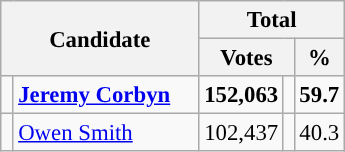<table class="wikitable" style="font-size:95%;">
<tr>
<th colspan="2" scope="col" rowspan="2" width="125">Candidate</th>
<th scope="col" colspan="3" width="75">Total</th>
</tr>
<tr>
<th scope="col" colspan="2">Votes</th>
<th>%</th>
</tr>
<tr align="right">
<td style="background-color: "></td>
<td scope="row" align="left"><strong><a href='#'>Jeremy Corbyn</a></strong></td>
<td><strong>152,063</strong></td>
<td align=center></td>
<td><strong>59.7</strong></td>
</tr>
<tr align="right">
<td style="background-color: "></td>
<td scope="row" align="left"><a href='#'>Owen Smith</a></td>
<td>102,437</td>
<td align=center></td>
<td>40.3</td>
</tr>
</table>
